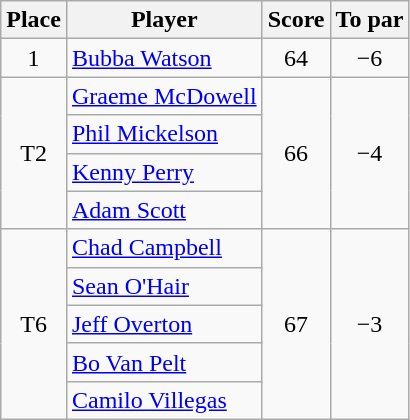<table class="wikitable">
<tr>
<th>Place</th>
<th>Player</th>
<th>Score</th>
<th>To par</th>
</tr>
<tr>
<td align=center>1</td>
<td> <a href='#'>Bubba Watson</a></td>
<td align=center>64</td>
<td align=center>−6</td>
</tr>
<tr>
<td rowspan="4" align=center>T2</td>
<td> <a href='#'>Graeme McDowell</a></td>
<td rowspan="4" align=center>66</td>
<td rowspan="4" align=center>−4</td>
</tr>
<tr>
<td> <a href='#'>Phil Mickelson</a></td>
</tr>
<tr>
<td> <a href='#'>Kenny Perry</a></td>
</tr>
<tr>
<td> <a href='#'>Adam Scott</a></td>
</tr>
<tr>
<td rowspan="5" align=center>T6</td>
<td> <a href='#'>Chad Campbell</a></td>
<td rowspan="5" align=center>67</td>
<td rowspan="5" align=center>−3</td>
</tr>
<tr>
<td> <a href='#'>Sean O'Hair</a></td>
</tr>
<tr>
<td> <a href='#'>Jeff Overton</a></td>
</tr>
<tr>
<td> <a href='#'>Bo Van Pelt</a></td>
</tr>
<tr>
<td> <a href='#'>Camilo Villegas</a></td>
</tr>
</table>
